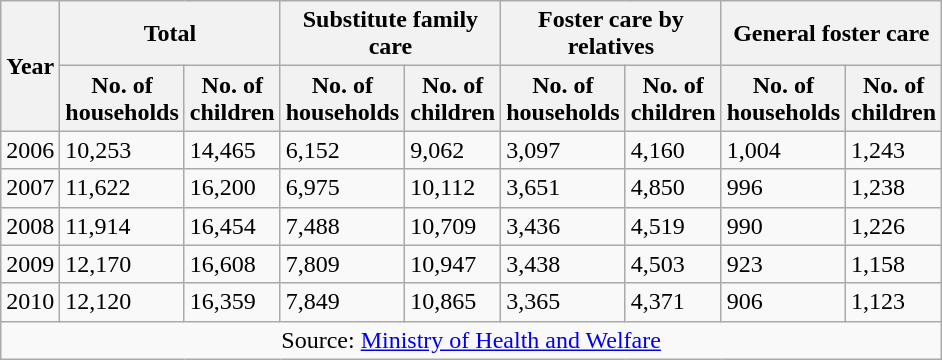<table class="wikitable">
<tr>
<th rowspan="2">Year</th>
<th colspan="2">Total</th>
<th colspan="2">Substitute family<br>care</th>
<th colspan="2">Foster care by<br>relatives</th>
<th colspan="2">General foster care</th>
</tr>
<tr>
<th>No. of<br>households</th>
<th>No. of<br>children</th>
<th>No. of<br>households</th>
<th>No. of<br>children</th>
<th>No. of<br>households</th>
<th>No. of<br>children</th>
<th>No. of<br>households</th>
<th>No. of<br>children</th>
</tr>
<tr>
<td>2006</td>
<td>10,253</td>
<td>14,465</td>
<td>6,152</td>
<td>9,062</td>
<td>3,097</td>
<td>4,160</td>
<td>1,004</td>
<td>1,243</td>
</tr>
<tr>
<td>2007</td>
<td>11,622</td>
<td>16,200</td>
<td>6,975</td>
<td>10,112</td>
<td>3,651</td>
<td>4,850</td>
<td>996</td>
<td>1,238</td>
</tr>
<tr>
<td>2008</td>
<td>11,914</td>
<td>16,454</td>
<td>7,488</td>
<td>10,709</td>
<td>3,436</td>
<td>4,519</td>
<td>990</td>
<td>1,226</td>
</tr>
<tr>
<td>2009</td>
<td>12,170</td>
<td>16,608</td>
<td>7,809</td>
<td>10,947</td>
<td>3,438</td>
<td>4,503</td>
<td>923</td>
<td>1,158</td>
</tr>
<tr>
<td>2010</td>
<td>12,120</td>
<td>16,359</td>
<td>7,849</td>
<td>10,865</td>
<td>3,365</td>
<td>4,371</td>
<td>906</td>
<td>1,123</td>
</tr>
<tr>
<td colspan="10" style="text-align:center">Source: <a href='#'>Ministry of Health and Welfare</a></td>
</tr>
</table>
